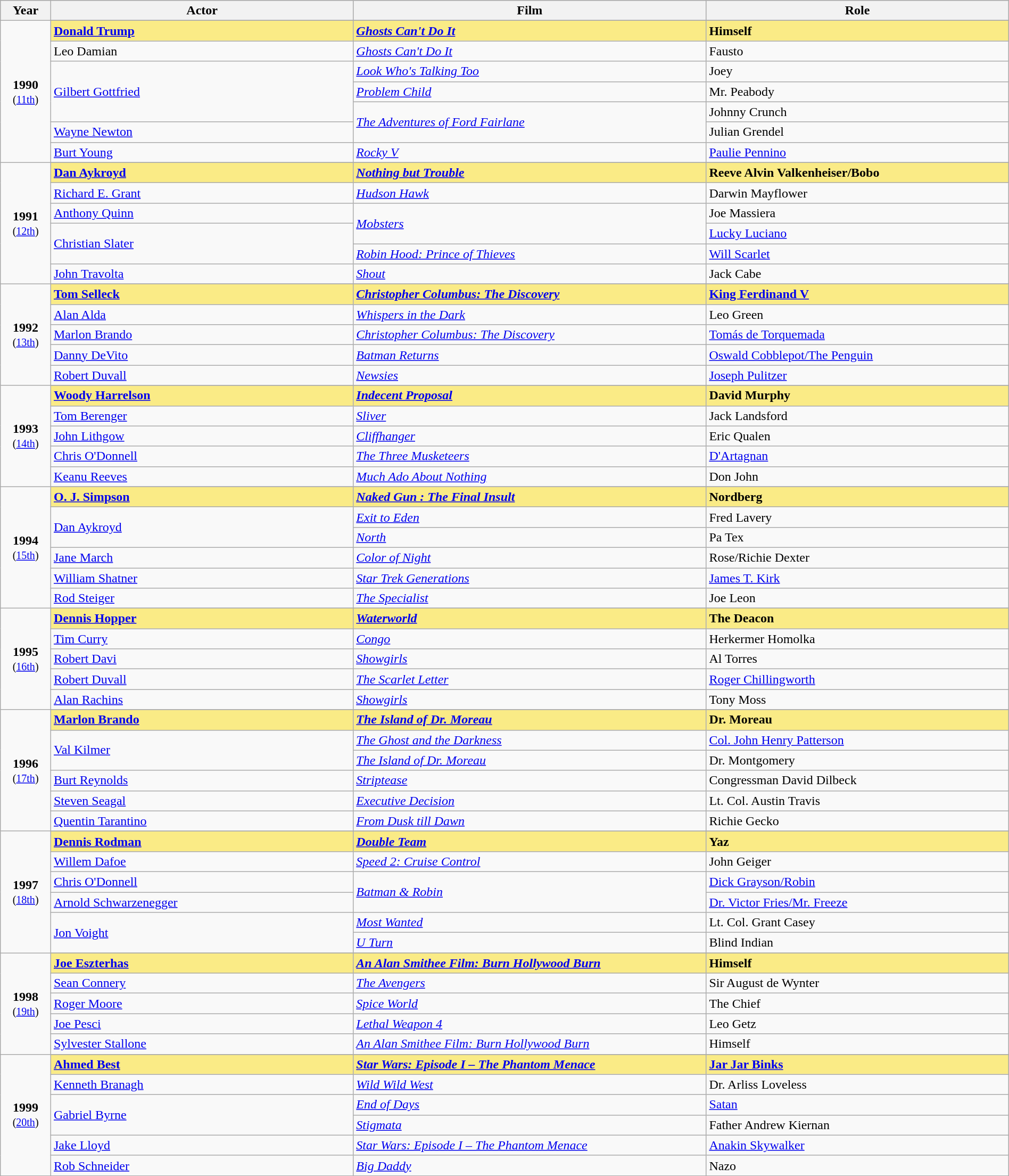<table class="wikitable" style="width:100%">
<tr bgcolor="#bebebe">
<th width="5%">Year</th>
<th width="30%">Actor</th>
<th width="35%">Film</th>
<th width="30%">Role</th>
</tr>
<tr>
<td rowspan=8 style="text-align:center"><strong>1990</strong><br><small>(<a href='#'>11th</a>)</small></td>
</tr>
<tr style="background:#FAEB86;">
<td><strong><a href='#'>Donald Trump</a></strong></td>
<td><strong><em><a href='#'>Ghosts Can't Do It</a></em></strong></td>
<td><strong>Himself</strong></td>
</tr>
<tr>
<td>Leo Damian</td>
<td><em><a href='#'>Ghosts Can't Do It</a></em></td>
<td>Fausto</td>
</tr>
<tr>
<td rowspan=3><a href='#'>Gilbert Gottfried</a></td>
<td><em><a href='#'>Look Who's Talking Too</a></em></td>
<td>Joey</td>
</tr>
<tr>
<td><em><a href='#'>Problem Child</a></em></td>
<td>Mr. Peabody</td>
</tr>
<tr>
<td rowspan=2><em><a href='#'>The Adventures of Ford Fairlane</a></em></td>
<td>Johnny Crunch</td>
</tr>
<tr>
<td><a href='#'>Wayne Newton</a></td>
<td>Julian Grendel</td>
</tr>
<tr>
<td><a href='#'>Burt Young</a></td>
<td><em><a href='#'>Rocky V</a></em></td>
<td><a href='#'>Paulie Pennino</a></td>
</tr>
<tr>
<td rowspan=7 style="text-align:center"><strong>1991</strong><br><small>(<a href='#'>12th</a>)</small></td>
</tr>
<tr style="background:#FAEB86;">
<td><strong><a href='#'>Dan Aykroyd</a></strong></td>
<td><strong><em><a href='#'>Nothing but Trouble</a></em></strong></td>
<td><strong>Reeve Alvin Valkenheiser/Bobo</strong></td>
</tr>
<tr>
<td><a href='#'>Richard E. Grant</a></td>
<td><em><a href='#'>Hudson Hawk</a></em></td>
<td>Darwin Mayflower</td>
</tr>
<tr>
<td><a href='#'>Anthony Quinn</a></td>
<td rowspan=2><em><a href='#'>Mobsters</a></em></td>
<td>Joe Massiera</td>
</tr>
<tr>
<td rowspan=2><a href='#'>Christian Slater</a></td>
<td><a href='#'>Lucky Luciano</a></td>
</tr>
<tr>
<td><em><a href='#'>Robin Hood: Prince of Thieves</a></em></td>
<td><a href='#'>Will Scarlet</a></td>
</tr>
<tr>
<td><a href='#'>John Travolta</a></td>
<td><em><a href='#'>Shout</a></em></td>
<td>Jack Cabe</td>
</tr>
<tr>
<td rowspan=6 style="text-align:center"><strong>1992</strong><br><small>(<a href='#'>13th</a>)</small></td>
</tr>
<tr style="background:#FAEB86;">
<td><strong><a href='#'>Tom Selleck</a></strong></td>
<td><strong><em><a href='#'>Christopher Columbus: The Discovery</a></em></strong></td>
<td><strong><a href='#'>King Ferdinand V</a></strong></td>
</tr>
<tr>
<td><a href='#'>Alan Alda</a></td>
<td><em><a href='#'>Whispers in the Dark</a></em></td>
<td>Leo Green</td>
</tr>
<tr>
<td><a href='#'>Marlon Brando</a></td>
<td><em><a href='#'>Christopher Columbus: The Discovery</a></em></td>
<td><a href='#'>Tomás de Torquemada</a></td>
</tr>
<tr>
<td><a href='#'>Danny DeVito</a></td>
<td><em><a href='#'>Batman Returns</a></em></td>
<td><a href='#'>Oswald Cobblepot/The Penguin</a></td>
</tr>
<tr>
<td><a href='#'>Robert Duvall</a></td>
<td><em><a href='#'>Newsies</a></em></td>
<td><a href='#'>Joseph Pulitzer</a></td>
</tr>
<tr>
<td rowspan=6 style="text-align:center"><strong>1993</strong><br><small>(<a href='#'>14th</a>)</small></td>
</tr>
<tr style="background:#FAEB86;">
<td><strong><a href='#'>Woody Harrelson</a></strong></td>
<td><strong><em><a href='#'>Indecent Proposal</a></em></strong></td>
<td><strong>David Murphy</strong></td>
</tr>
<tr>
<td><a href='#'>Tom Berenger</a></td>
<td><em><a href='#'>Sliver</a></em></td>
<td>Jack Landsford</td>
</tr>
<tr>
<td><a href='#'>John Lithgow</a></td>
<td><em><a href='#'>Cliffhanger</a></em></td>
<td>Eric Qualen</td>
</tr>
<tr>
<td><a href='#'>Chris O'Donnell</a></td>
<td><em><a href='#'>The Three Musketeers</a></em></td>
<td><a href='#'>D'Artagnan</a></td>
</tr>
<tr>
<td><a href='#'>Keanu Reeves</a></td>
<td><em><a href='#'>Much Ado About Nothing</a></em></td>
<td>Don John</td>
</tr>
<tr>
<td rowspan=7 style="text-align:center"><strong>1994</strong><br><small>(<a href='#'>15th</a>)</small></td>
</tr>
<tr style="background:#FAEB86;">
<td><strong><a href='#'>O. J. Simpson</a></strong></td>
<td><strong><em><a href='#'>Naked Gun : The Final Insult</a></em></strong></td>
<td><strong>Nordberg</strong></td>
</tr>
<tr>
<td rowspan=2><a href='#'>Dan Aykroyd</a></td>
<td><em><a href='#'>Exit to Eden</a></em></td>
<td>Fred Lavery</td>
</tr>
<tr>
<td><em><a href='#'>North</a></em></td>
<td>Pa Tex</td>
</tr>
<tr>
<td><a href='#'>Jane March</a></td>
<td><em><a href='#'>Color of Night</a></em></td>
<td>Rose/Richie Dexter</td>
</tr>
<tr>
<td><a href='#'>William Shatner</a></td>
<td><em><a href='#'>Star Trek Generations</a></em></td>
<td><a href='#'>James T. Kirk</a></td>
</tr>
<tr>
<td><a href='#'>Rod Steiger</a></td>
<td><em><a href='#'>The Specialist</a></em></td>
<td>Joe Leon</td>
</tr>
<tr>
<td rowspan=6 style="text-align:center"><strong>1995</strong><br><small>(<a href='#'>16th</a>)</small></td>
</tr>
<tr style="background:#FAEB86;">
<td><strong><a href='#'>Dennis Hopper</a></strong></td>
<td><strong><em><a href='#'>Waterworld</a></em></strong></td>
<td><strong>The Deacon</strong></td>
</tr>
<tr>
<td><a href='#'>Tim Curry</a></td>
<td><em><a href='#'>Congo</a></em></td>
<td>Herkermer Homolka</td>
</tr>
<tr>
<td><a href='#'>Robert Davi</a></td>
<td><em><a href='#'>Showgirls</a></em></td>
<td>Al Torres</td>
</tr>
<tr>
<td><a href='#'>Robert Duvall</a></td>
<td><em><a href='#'>The Scarlet Letter</a></em></td>
<td><a href='#'>Roger Chillingworth</a></td>
</tr>
<tr>
<td><a href='#'>Alan Rachins</a></td>
<td><em><a href='#'>Showgirls</a></em></td>
<td>Tony Moss</td>
</tr>
<tr>
<td rowspan=7 style="text-align:center"><strong>1996</strong><br><small>(<a href='#'>17th</a>)</small></td>
</tr>
<tr style="background:#FAEB86;">
<td><strong><a href='#'>Marlon Brando</a></strong></td>
<td><strong><em><a href='#'>The Island of Dr. Moreau</a></em></strong></td>
<td><strong>Dr. Moreau</strong></td>
</tr>
<tr>
<td rowspan=2><a href='#'>Val Kilmer</a></td>
<td><em><a href='#'>The Ghost and the Darkness</a></em></td>
<td><a href='#'>Col. John Henry Patterson</a></td>
</tr>
<tr>
<td><em><a href='#'>The Island of Dr. Moreau</a></em></td>
<td>Dr. Montgomery</td>
</tr>
<tr>
<td><a href='#'>Burt Reynolds</a></td>
<td><em><a href='#'>Striptease</a></em></td>
<td>Congressman David Dilbeck</td>
</tr>
<tr>
<td><a href='#'>Steven Seagal</a></td>
<td><em><a href='#'>Executive Decision</a></em></td>
<td>Lt. Col. Austin Travis</td>
</tr>
<tr>
<td><a href='#'>Quentin Tarantino</a></td>
<td><em><a href='#'>From Dusk till Dawn</a></em></td>
<td>Richie Gecko</td>
</tr>
<tr>
<td rowspan=7 style="text-align:center"><strong>1997</strong><br><small>(<a href='#'>18th</a>)</small></td>
</tr>
<tr style="background:#FAEB86;">
<td><strong><a href='#'>Dennis Rodman</a></strong></td>
<td><strong><em><a href='#'>Double Team</a></em></strong></td>
<td><strong>Yaz</strong></td>
</tr>
<tr>
<td><a href='#'>Willem Dafoe</a></td>
<td><em><a href='#'>Speed 2: Cruise Control</a></em></td>
<td>John Geiger</td>
</tr>
<tr>
<td><a href='#'>Chris O'Donnell</a></td>
<td rowspan=2><em><a href='#'>Batman & Robin</a></em></td>
<td><a href='#'>Dick Grayson/Robin</a></td>
</tr>
<tr>
<td><a href='#'>Arnold Schwarzenegger</a></td>
<td><a href='#'>Dr. Victor Fries/Mr. Freeze</a></td>
</tr>
<tr>
<td rowspan=2><a href='#'>Jon Voight</a></td>
<td><em><a href='#'>Most Wanted</a></em></td>
<td>Lt. Col. Grant Casey</td>
</tr>
<tr>
<td><em><a href='#'>U Turn</a></em></td>
<td>Blind Indian</td>
</tr>
<tr>
<td rowspan=6 style="text-align:center"><strong>1998</strong><br><small>(<a href='#'>19th</a>)</small></td>
</tr>
<tr style="background:#FAEB86;">
<td><strong><a href='#'>Joe Eszterhas</a></strong></td>
<td><strong><em><a href='#'>An Alan Smithee Film: Burn Hollywood Burn</a></em></strong></td>
<td><strong>Himself</strong></td>
</tr>
<tr>
<td><a href='#'>Sean Connery</a></td>
<td><em><a href='#'>The Avengers</a></em></td>
<td>Sir August de Wynter</td>
</tr>
<tr>
<td><a href='#'>Roger Moore</a></td>
<td><em><a href='#'>Spice World</a></em></td>
<td>The Chief</td>
</tr>
<tr>
<td><a href='#'>Joe Pesci</a></td>
<td><em><a href='#'>Lethal Weapon 4</a></em></td>
<td>Leo Getz</td>
</tr>
<tr>
<td><a href='#'>Sylvester Stallone</a></td>
<td><em><a href='#'>An Alan Smithee Film: Burn Hollywood Burn</a></em></td>
<td>Himself</td>
</tr>
<tr>
<td rowspan=7 style="text-align:center"><strong>1999</strong><br><small>(<a href='#'>20th</a>)</small></td>
</tr>
<tr style="background:#FAEB86;">
<td><strong><a href='#'>Ahmed Best</a></strong></td>
<td><strong><em><a href='#'>Star Wars: Episode I – The Phantom Menace</a></em></strong></td>
<td><strong><a href='#'>Jar Jar Binks</a></strong></td>
</tr>
<tr>
<td><a href='#'>Kenneth Branagh</a></td>
<td><em><a href='#'>Wild Wild West</a></em></td>
<td>Dr. Arliss Loveless</td>
</tr>
<tr>
<td rowspan=2><a href='#'>Gabriel Byrne</a></td>
<td><em><a href='#'>End of Days</a></em></td>
<td><a href='#'>Satan</a></td>
</tr>
<tr>
<td><em><a href='#'>Stigmata</a></em></td>
<td>Father Andrew Kiernan</td>
</tr>
<tr>
<td><a href='#'>Jake Lloyd</a></td>
<td><em><a href='#'>Star Wars: Episode I – The Phantom Menace</a></em></td>
<td><a href='#'>Anakin Skywalker</a></td>
</tr>
<tr>
<td><a href='#'>Rob Schneider</a></td>
<td><em><a href='#'>Big Daddy</a></em></td>
<td>Nazo</td>
</tr>
<tr>
</tr>
</table>
